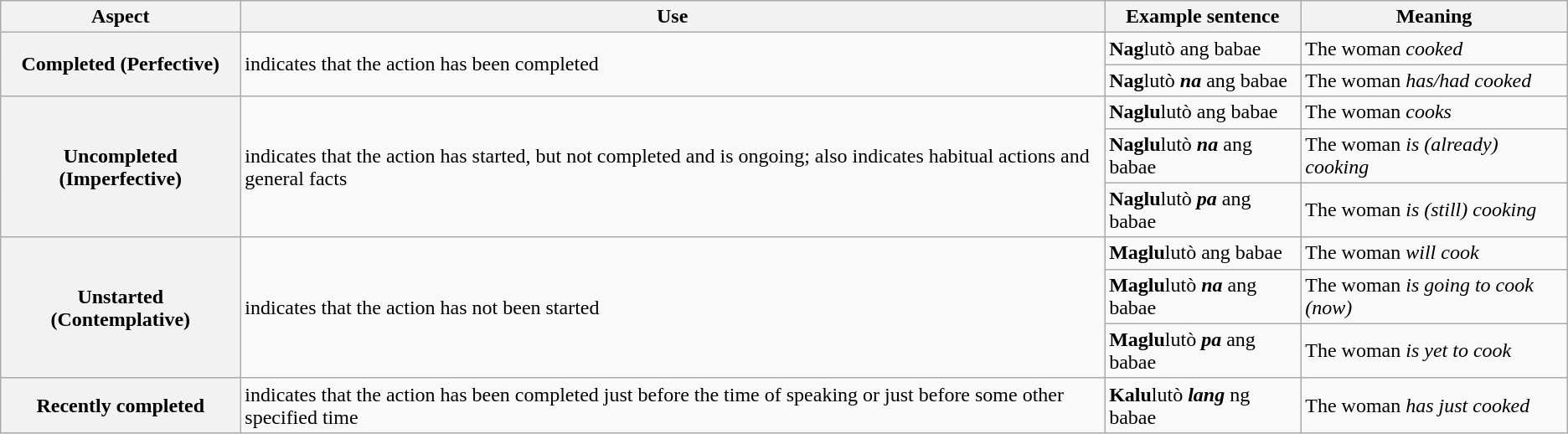<table class="wikitable">
<tr>
<th>Aspect</th>
<th>Use</th>
<th>Example sentence</th>
<th>Meaning</th>
</tr>
<tr>
<th rowspan=2>Completed (Perfective)</th>
<td rowspan=2>indicates that the action has been completed</td>
<td><strong>Nag</strong>lutò ang babae</td>
<td>The woman <em>cooked</em></td>
</tr>
<tr>
<td><strong>Nag</strong>lutò <strong><em>na</em></strong> ang babae</td>
<td>The woman <em>has/had cooked</em></td>
</tr>
<tr>
<th rowspan=3>Uncompleted (Imperfective)</th>
<td rowspan=3>indicates that the action has started, but not completed and is ongoing; also indicates habitual actions and general facts</td>
<td><strong>Naglu</strong>lutò ang babae</td>
<td>The woman <em>cooks</em></td>
</tr>
<tr>
<td><strong>Naglu</strong>lutò <strong><em>na</em></strong> ang babae</td>
<td>The woman <em>is (already) cooking</em></td>
</tr>
<tr>
<td><strong>Naglu</strong>lutò <strong><em>pa</em></strong> ang babae</td>
<td>The woman <em>is (still) cooking</em></td>
</tr>
<tr>
<th rowspan=3>Unstarted (Contemplative)</th>
<td rowspan=3>indicates that the action has not been started</td>
<td><strong>Maglu</strong>lutò ang babae</td>
<td>The woman <em>will cook</em></td>
</tr>
<tr>
<td><strong>Maglu</strong>lutò <strong><em>na</em></strong> ang babae</td>
<td>The woman <em>is going to cook (now)</em></td>
</tr>
<tr>
<td><strong>Maglu</strong>lutò <strong><em>pa</em></strong> ang babae</td>
<td>The woman <em>is yet to cook</em></td>
</tr>
<tr>
<th>Recently completed</th>
<td>indicates that the action has been completed just before the time of speaking or just before some other specified time</td>
<td><strong>Kalu</strong>lutò <strong><em>lang</em></strong> ng babae</td>
<td>The woman <em>has just cooked</em></td>
</tr>
</table>
